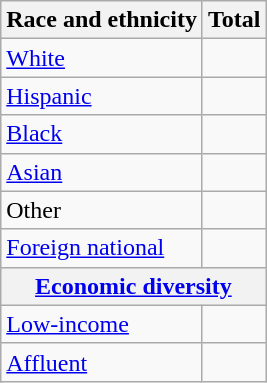<table class="wikitable floatright sortable collapsible"; text-align:right; font-size:80%;">
<tr>
<th>Race and ethnicity</th>
<th colspan="2" data-sort-type=number>Total</th>
</tr>
<tr>
<td><a href='#'>White</a></td>
<td align=right></td>
</tr>
<tr>
<td><a href='#'>Hispanic</a></td>
<td align=right></td>
</tr>
<tr>
<td><a href='#'>Black</a></td>
<td align=right></td>
</tr>
<tr>
<td><a href='#'>Asian</a></td>
<td align=right></td>
</tr>
<tr>
<td>Other</td>
<td align=right></td>
</tr>
<tr>
<td><a href='#'>Foreign national</a></td>
<td align=right></td>
</tr>
<tr>
<th colspan="4" data-sort-type=number><a href='#'>Economic diversity</a></th>
</tr>
<tr>
<td><a href='#'>Low-income</a></td>
<td align=right></td>
</tr>
<tr>
<td><a href='#'>Affluent</a></td>
<td align=right></td>
</tr>
</table>
